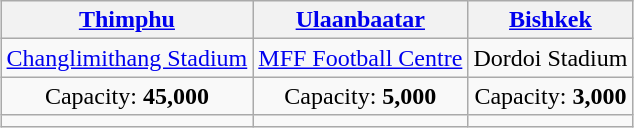<table class="wikitable" style="text-align:center;margin:1em auto;">
<tr>
<th> <a href='#'>Thimphu</a></th>
<th> <a href='#'>Ulaanbaatar</a></th>
<th> <a href='#'>Bishkek</a></th>
</tr>
<tr>
<td><a href='#'>Changlimithang Stadium</a></td>
<td><a href='#'>MFF Football Centre</a></td>
<td>Dordoi Stadium</td>
</tr>
<tr>
<td>Capacity: <strong>45,000</strong></td>
<td>Capacity: <strong>5,000</strong></td>
<td>Capacity: <strong>3,000</strong></td>
</tr>
<tr>
<td></td>
<td></td>
<td></td>
</tr>
</table>
